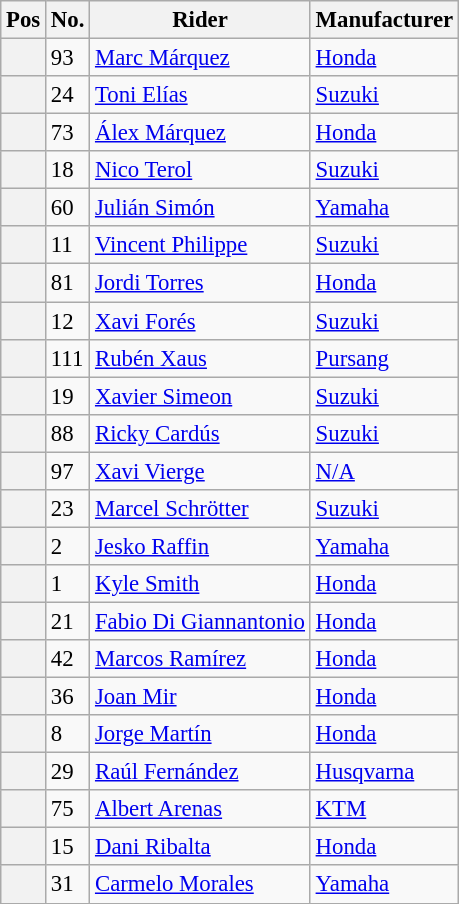<table class="wikitable" style="font-size:95%">
<tr>
<th>Pos</th>
<th>No.</th>
<th>Rider</th>
<th>Manufacturer</th>
</tr>
<tr>
<th></th>
<td>93</td>
<td> <a href='#'>Marc Márquez</a></td>
<td><a href='#'>Honda</a></td>
</tr>
<tr>
<th></th>
<td>24</td>
<td> <a href='#'>Toni Elías</a></td>
<td><a href='#'>Suzuki</a></td>
</tr>
<tr>
<th></th>
<td>73</td>
<td> <a href='#'>Álex Márquez</a></td>
<td><a href='#'>Honda</a></td>
</tr>
<tr>
<th></th>
<td>18</td>
<td> <a href='#'>Nico Terol</a></td>
<td><a href='#'>Suzuki</a></td>
</tr>
<tr>
<th></th>
<td>60</td>
<td> <a href='#'>Julián Simón</a></td>
<td><a href='#'>Yamaha</a></td>
</tr>
<tr>
<th></th>
<td>11</td>
<td> <a href='#'>Vincent Philippe</a></td>
<td><a href='#'>Suzuki</a></td>
</tr>
<tr>
<th></th>
<td>81</td>
<td> <a href='#'>Jordi Torres</a></td>
<td><a href='#'>Honda</a></td>
</tr>
<tr>
<th></th>
<td>12</td>
<td> <a href='#'>Xavi Forés</a></td>
<td><a href='#'>Suzuki</a></td>
</tr>
<tr>
<th></th>
<td>111</td>
<td> <a href='#'>Rubén Xaus</a></td>
<td><a href='#'>Pursang</a></td>
</tr>
<tr>
<th></th>
<td>19</td>
<td> <a href='#'>Xavier Simeon</a></td>
<td><a href='#'>Suzuki</a></td>
</tr>
<tr>
<th></th>
<td>88</td>
<td> <a href='#'>Ricky Cardús</a></td>
<td><a href='#'>Suzuki</a></td>
</tr>
<tr>
<th></th>
<td>97</td>
<td> <a href='#'>Xavi Vierge</a></td>
<td><a href='#'>N/A</a></td>
</tr>
<tr>
<th></th>
<td>23</td>
<td> <a href='#'>Marcel Schrötter</a></td>
<td><a href='#'>Suzuki</a></td>
</tr>
<tr>
<th></th>
<td>2</td>
<td> <a href='#'>Jesko Raffin</a></td>
<td><a href='#'>Yamaha</a></td>
</tr>
<tr>
<th></th>
<td>1</td>
<td> <a href='#'>Kyle Smith</a></td>
<td><a href='#'>Honda</a></td>
</tr>
<tr>
<th></th>
<td>21</td>
<td> <a href='#'>Fabio Di Giannantonio</a></td>
<td><a href='#'>Honda</a></td>
</tr>
<tr>
<th></th>
<td>42</td>
<td> <a href='#'>Marcos Ramírez</a></td>
<td><a href='#'>Honda</a></td>
</tr>
<tr>
<th></th>
<td>36</td>
<td> <a href='#'>Joan Mir</a></td>
<td><a href='#'>Honda</a></td>
</tr>
<tr>
<th></th>
<td>8</td>
<td> <a href='#'>Jorge Martín</a></td>
<td><a href='#'>Honda</a></td>
</tr>
<tr>
<th></th>
<td>29</td>
<td> <a href='#'>Raúl Fernández</a></td>
<td><a href='#'>Husqvarna</a></td>
</tr>
<tr>
<th></th>
<td>75</td>
<td> <a href='#'>Albert Arenas</a></td>
<td><a href='#'>KTM</a></td>
</tr>
<tr>
<th></th>
<td>15</td>
<td> <a href='#'>Dani Ribalta</a></td>
<td><a href='#'>Honda</a></td>
</tr>
<tr>
<th></th>
<td>31</td>
<td> <a href='#'>Carmelo Morales</a></td>
<td><a href='#'>Yamaha</a></td>
</tr>
<tr>
</tr>
</table>
